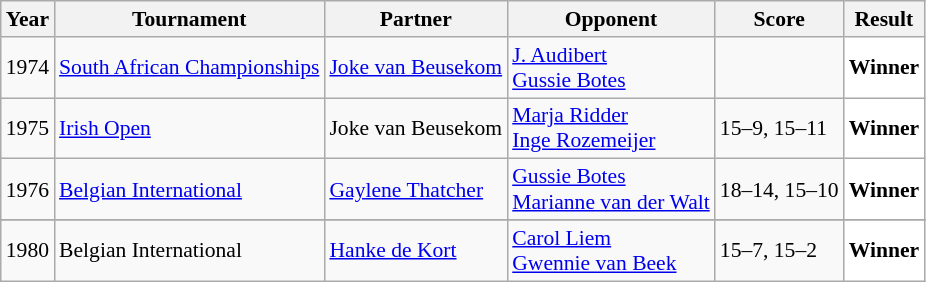<table class="sortable wikitable" style="font-size: 90%;">
<tr>
<th>Year</th>
<th>Tournament</th>
<th>Partner</th>
<th>Opponent</th>
<th>Score</th>
<th>Result</th>
</tr>
<tr>
<td align="center">1974</td>
<td align="left"><a href='#'>South African Championships</a></td>
<td align="left"> <a href='#'>Joke van Beusekom</a></td>
<td align="left"> <a href='#'>J. Audibert</a><br> <a href='#'>Gussie Botes</a></td>
<td align="left"></td>
<td style="text-align:left; background:white"> <strong>Winner</strong></td>
</tr>
<tr>
<td align="center">1975</td>
<td align="left"><a href='#'>Irish Open</a></td>
<td align="left"> Joke van Beusekom</td>
<td align="left"> <a href='#'>Marja Ridder</a><br> <a href='#'>Inge Rozemeijer</a></td>
<td align="left">15–9, 15–11</td>
<td style="text-align:left; background:white"> <strong>Winner</strong></td>
</tr>
<tr>
<td align="center">1976</td>
<td align="left"><a href='#'>Belgian International</a></td>
<td align="left"> <a href='#'>Gaylene Thatcher</a></td>
<td align="left"> <a href='#'>Gussie Botes</a><br> <a href='#'>Marianne van der Walt</a></td>
<td align="left">18–14, 15–10</td>
<td style="text-align:left; background:white"> <strong>Winner</strong></td>
</tr>
<tr>
</tr>
<tr>
<td align="center">1980</td>
<td align="left">Belgian International</td>
<td align="left"> <a href='#'>Hanke de Kort</a></td>
<td align="left"> <a href='#'>Carol Liem</a><br> <a href='#'>Gwennie van Beek</a></td>
<td align="left">15–7, 15–2</td>
<td style="text-align:left; background:white"> <strong>Winner</strong></td>
</tr>
</table>
